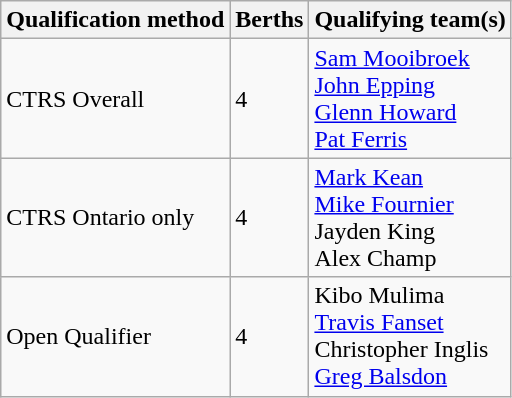<table class="wikitable">
<tr>
<th scope="col">Qualification method</th>
<th scope="col">Berths</th>
<th scope="col">Qualifying team(s)</th>
</tr>
<tr>
<td>CTRS Overall</td>
<td>4</td>
<td><a href='#'>Sam Mooibroek</a> <br> <a href='#'>John Epping</a> <br> <a href='#'>Glenn Howard</a> <br> <a href='#'>Pat Ferris</a></td>
</tr>
<tr>
<td>CTRS Ontario only</td>
<td>4</td>
<td><a href='#'>Mark Kean</a> <br> <a href='#'>Mike Fournier</a> <br> Jayden King <br> Alex Champ</td>
</tr>
<tr>
<td>Open Qualifier</td>
<td>4</td>
<td>Kibo Mulima <br> <a href='#'>Travis Fanset</a> <br> Christopher Inglis <br> <a href='#'>Greg Balsdon</a></td>
</tr>
</table>
